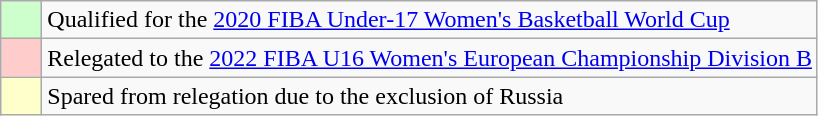<table class="wikitable">
<tr>
<td width=20px bgcolor="#ccffcc"></td>
<td>Qualified for the <a href='#'>2020 FIBA Under-17 Women's Basketball World Cup</a></td>
</tr>
<tr>
<td bgcolor="#ffcccc"></td>
<td>Relegated to the <a href='#'>2022 FIBA U16 Women's European Championship Division B</a></td>
</tr>
<tr>
<td bgcolor="#ffffcc"></td>
<td>Spared from relegation due to the exclusion of Russia</td>
</tr>
</table>
